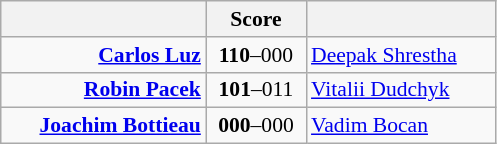<table class="wikitable" style="text-align: center; font-size:90% ">
<tr>
<th align="right" width="130"></th>
<th width="60">Score</th>
<th align="left" width="120"></th>
</tr>
<tr>
<td align=right><strong><a href='#'>Carlos Luz</a></strong> </td>
<td align=center><strong>110</strong>–000</td>
<td align=left> <a href='#'>Deepak Shrestha</a></td>
</tr>
<tr>
<td align=right><strong><a href='#'>Robin Pacek</a></strong> </td>
<td align=center><strong>101</strong>–011</td>
<td align=left> <a href='#'>Vitalii Dudchyk</a></td>
</tr>
<tr>
<td align=right><strong><a href='#'>Joachim Bottieau</a></strong> </td>
<td align=center><strong>000</strong>–000</td>
<td align=left> <a href='#'>Vadim Bocan</a></td>
</tr>
</table>
